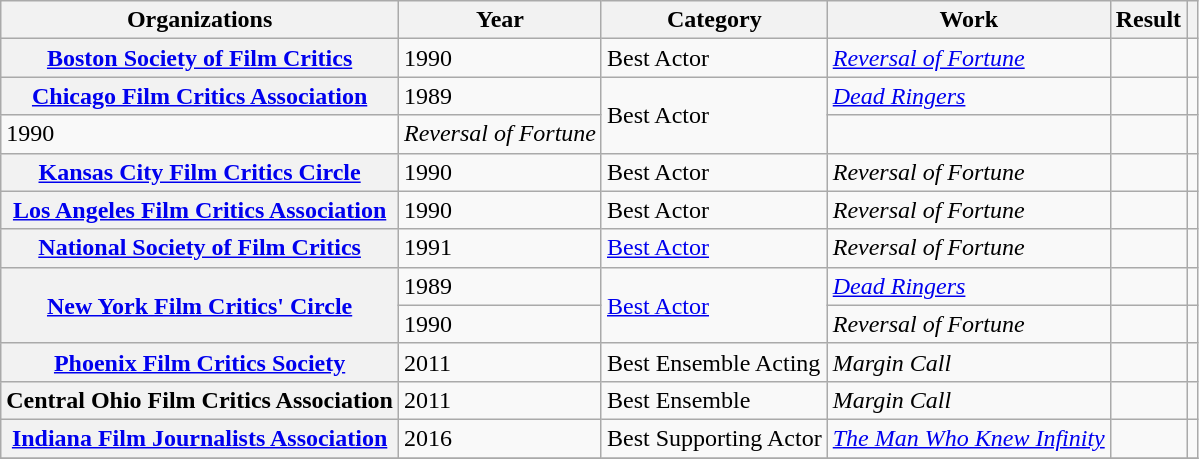<table class= "wikitable plainrowheaders sortable">
<tr>
<th>Organizations</th>
<th scope="col">Year</th>
<th scope="col">Category</th>
<th scope="col">Work</th>
<th scope="col">Result</th>
<th scope="col" class="unsortable"></th>
</tr>
<tr>
<th rowspan="1" scope="row"><a href='#'>Boston Society of Film Critics</a></th>
<td>1990</td>
<td>Best Actor</td>
<td><em><a href='#'>Reversal of Fortune</a></em></td>
<td></td>
<td></td>
</tr>
<tr>
<th rowspan="1" scope="row", rowspan=2><a href='#'>Chicago Film Critics Association</a></th>
<td>1989</td>
<td rowspan=2>Best Actor</td>
<td><em><a href='#'>Dead Ringers</a></em></td>
<td></td>
<td></td>
</tr>
<tr>
<td>1990</td>
<td><em>Reversal of Fortune</em></td>
<td></td>
<td></td>
</tr>
<tr>
<th rowspan="1" scope="row"><a href='#'>Kansas City Film Critics Circle</a></th>
<td>1990</td>
<td>Best Actor</td>
<td><em>Reversal of Fortune</em></td>
<td></td>
<td></td>
</tr>
<tr>
<th rowspan="1" scope="row"><a href='#'>Los Angeles Film Critics Association</a></th>
<td>1990</td>
<td>Best Actor</td>
<td><em>Reversal of Fortune</em></td>
<td></td>
<td></td>
</tr>
<tr>
<th rowspan="1" scope="row"><a href='#'>National Society of Film Critics</a></th>
<td>1991</td>
<td><a href='#'>Best Actor</a></td>
<td><em>Reversal of Fortune</em></td>
<td></td>
<td></td>
</tr>
<tr>
<th rowspan="2" scope="row"><a href='#'>New York Film Critics' Circle</a></th>
<td>1989</td>
<td rowspan=2><a href='#'>Best Actor</a></td>
<td><em><a href='#'>Dead Ringers</a></em></td>
<td></td>
<td></td>
</tr>
<tr>
<td>1990</td>
<td><em>Reversal of Fortune</em></td>
<td></td>
<td></td>
</tr>
<tr>
<th rowspan="1" scope="row"><a href='#'>Phoenix Film Critics Society</a></th>
<td>2011</td>
<td>Best Ensemble Acting</td>
<td><em>Margin Call</em></td>
<td></td>
<td></td>
</tr>
<tr>
<th rowspan="1" scope="row">Central Ohio Film Critics Association</th>
<td>2011</td>
<td>Best Ensemble</td>
<td><em>Margin Call</em></td>
<td></td>
<td></td>
</tr>
<tr>
<th rowspan="1" scope="row"><a href='#'>Indiana Film Journalists Association</a></th>
<td>2016</td>
<td>Best Supporting Actor</td>
<td><em><a href='#'>The Man Who Knew Infinity</a></em></td>
<td></td>
<td></td>
</tr>
<tr>
</tr>
</table>
